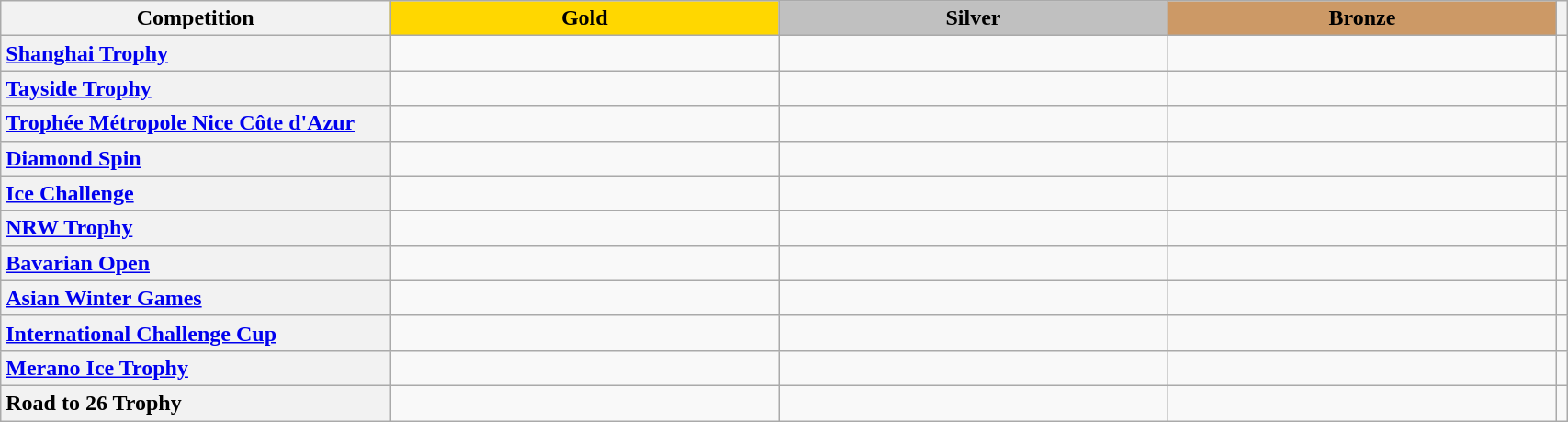<table class="wikitable unsortable" style="text-align:left; width:90%">
<tr>
<th scope="col" style="text-align:center; width:25%">Competition</th>
<td scope="col" style="text-align:center; width:25%; background:gold"><strong>Gold</strong></td>
<td scope="col" style="text-align:center; width:25%; background:silver"><strong>Silver</strong></td>
<td cope="col" style="text-align:center; width:25%; background:#c96"><strong>Bronze</strong></td>
<th scope="col" style="text-align:center"></th>
</tr>
<tr>
<th scope="row" style="text-align:left"> <a href='#'>Shanghai Trophy</a></th>
<td></td>
<td></td>
<td></td>
<td></td>
</tr>
<tr>
<th scope="row" style="text-align:left"> <a href='#'>Tayside Trophy</a></th>
<td></td>
<td></td>
<td></td>
<td></td>
</tr>
<tr>
<th scope="row" style="text-align:left"> <a href='#'>Trophée Métropole Nice Côte d'Azur</a></th>
<td></td>
<td></td>
<td></td>
<td></td>
</tr>
<tr>
<th scope="row" style="text-align:left"> <a href='#'>Diamond Spin</a></th>
<td></td>
<td></td>
<td></td>
<td></td>
</tr>
<tr>
<th scope="row" style="text-align:left"> <a href='#'>Ice Challenge</a></th>
<td></td>
<td></td>
<td></td>
<td></td>
</tr>
<tr>
<th scope="row" style="text-align:left"> <a href='#'>NRW Trophy</a></th>
<td></td>
<td></td>
<td></td>
<td></td>
</tr>
<tr>
<th scope="row" style="text-align:left"> <a href='#'>Bavarian Open</a></th>
<td></td>
<td></td>
<td></td>
<td></td>
</tr>
<tr>
<th scope="row" style="text-align:left"> <a href='#'>Asian Winter Games</a></th>
<td></td>
<td></td>
<td></td>
<td></td>
</tr>
<tr>
<th scope="row" style="text-align:left"> <a href='#'>International Challenge Cup</a></th>
<td></td>
<td></td>
<td></td>
<td></td>
</tr>
<tr>
<th scope="row" style="text-align:left"> <a href='#'>Merano Ice Trophy</a></th>
<td></td>
<td></td>
<td></td>
<td></td>
</tr>
<tr>
<th scope="row" style="text-align:left"> Road to 26 Trophy</th>
<td></td>
<td></td>
<td></td>
<td></td>
</tr>
</table>
